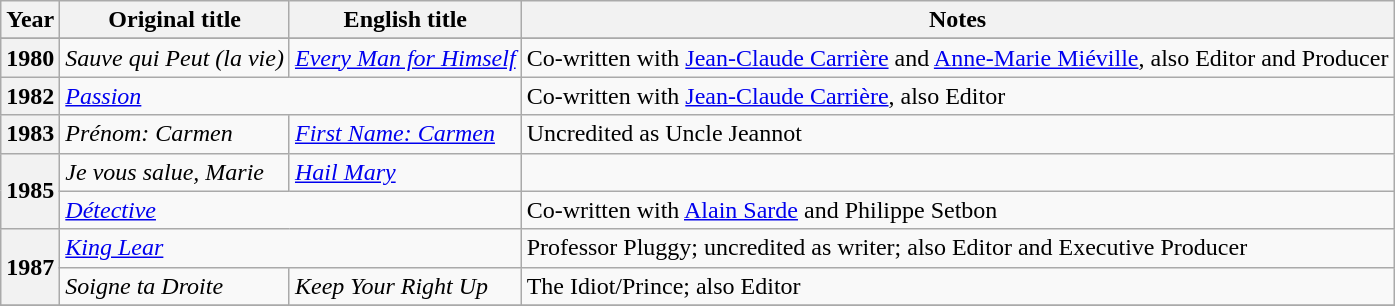<table class="wikitable sortable plainrowheaders">
<tr>
<th scope="col">Year</th>
<th scope="col">Original title</th>
<th>English title</th>
<th scope="col" class="unsortable">Notes</th>
</tr>
<tr>
</tr>
<tr>
<th>1980</th>
<td scope="row"><em>Sauve qui Peut (la vie)</em></td>
<td><em><a href='#'>Every Man for Himself</a></em></td>
<td>Co-written with <a href='#'>Jean-Claude Carrière</a> and <a href='#'>Anne-Marie Miéville</a>, also Editor and Producer</td>
</tr>
<tr>
<th>1982</th>
<td colspan="2" scope="row"><em><a href='#'>Passion</a></em></td>
<td>Co-written with <a href='#'>Jean-Claude Carrière</a>, also Editor</td>
</tr>
<tr>
<th>1983</th>
<td scope="row"><em>Prénom: Carmen</em></td>
<td><em><a href='#'>First Name: Carmen</a></em></td>
<td>Uncredited as Uncle Jeannot</td>
</tr>
<tr>
<th rowspan="2">1985</th>
<td scope="row"><em>Je vous salue, Marie</em></td>
<td><em><a href='#'>Hail Mary</a></em></td>
<td></td>
</tr>
<tr>
<td colspan="2" scope="row"><em><a href='#'>Détective</a></em></td>
<td>Co-written with <a href='#'>Alain Sarde</a> and Philippe Setbon</td>
</tr>
<tr>
<th rowspan="2">1987</th>
<td colspan="2" scope="row"><em><a href='#'>King Lear</a></em></td>
<td>Professor Pluggy; uncredited as writer; also Editor and Executive Producer</td>
</tr>
<tr>
<td scope="row"><em>Soigne ta Droite</em></td>
<td><em>Keep Your Right Up</em></td>
<td>The Idiot/Prince; also Editor</td>
</tr>
<tr>
</tr>
</table>
